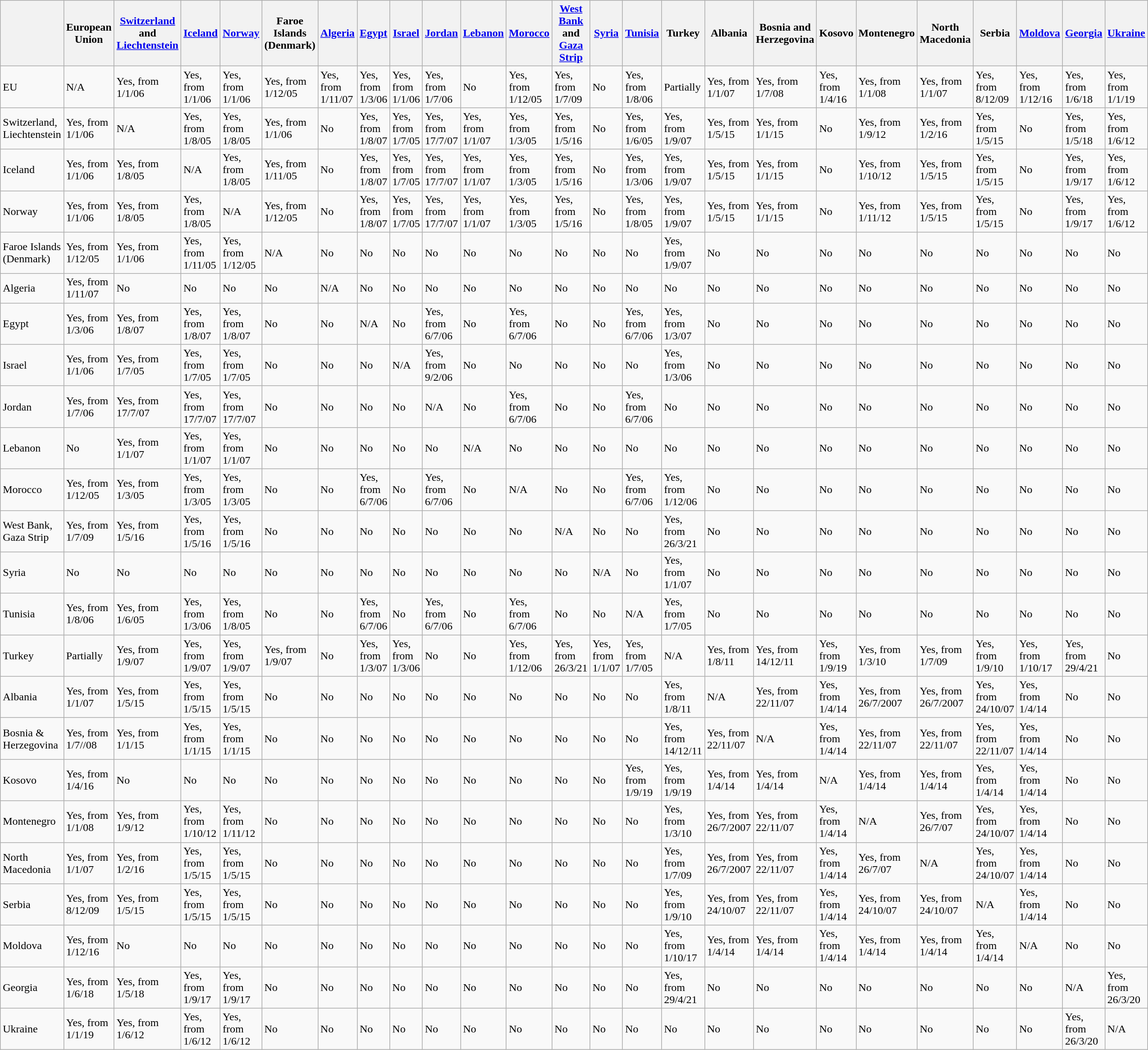<table class="wikitable mw-collapsible mw-collapsed">
<tr>
<th></th>
<th>European Union</th>
<th><a href='#'>Switzerland</a> and <a href='#'>Liechtenstein</a></th>
<th><a href='#'>Iceland</a></th>
<th><a href='#'>Norway</a></th>
<th>Faroe Islands (Denmark)</th>
<th><a href='#'>Algeria</a></th>
<th><a href='#'>Egypt</a></th>
<th><a href='#'>Israel</a></th>
<th><a href='#'>Jordan</a></th>
<th><a href='#'>Lebanon</a></th>
<th><a href='#'>Morocco</a></th>
<th><a href='#'>West Bank</a> and <a href='#'>Gaza Strip</a></th>
<th><a href='#'>Syria</a></th>
<th><a href='#'>Tunisia</a></th>
<th>Turkey</th>
<th>Albania</th>
<th>Bosnia and Herzegovina</th>
<th>Kosovo</th>
<th>Montenegro</th>
<th>North Macedonia</th>
<th>Serbia</th>
<th><a href='#'>Moldova</a></th>
<th><a href='#'>Georgia</a></th>
<th><a href='#'>Ukraine</a></th>
</tr>
<tr>
<td>EU</td>
<td>N/A</td>
<td>Yes, from 1/1/06</td>
<td>Yes, from 1/1/06</td>
<td>Yes, from 1/1/06</td>
<td>Yes, from 1/12/05</td>
<td>Yes, from 1/11/07</td>
<td>Yes, from 1/3/06</td>
<td>Yes, from 1/1/06</td>
<td>Yes, from 1/7/06</td>
<td>No</td>
<td>Yes, from 1/12/05</td>
<td>Yes, from 1/7/09</td>
<td>No</td>
<td>Yes, from 1/8/06</td>
<td>Partially</td>
<td>Yes, from 1/1/07</td>
<td>Yes, from 1/7/08</td>
<td>Yes, from 1/4/16</td>
<td>Yes, from 1/1/08</td>
<td>Yes, from 1/1/07</td>
<td>Yes, from 8/12/09</td>
<td>Yes, from 1/12/16</td>
<td>Yes, from 1/6/18</td>
<td>Yes, from 1/1/19</td>
</tr>
<tr>
<td>Switzerland, Liechtenstein</td>
<td>Yes, from 1/1/06</td>
<td>N/A</td>
<td>Yes, from 1/8/05</td>
<td>Yes, from 1/8/05</td>
<td>Yes, from 1/1/06</td>
<td>No</td>
<td>Yes, from 1/8/07</td>
<td>Yes, from 1/7/05</td>
<td>Yes, from 17/7/07</td>
<td>Yes, from 1/1/07</td>
<td>Yes, from 1/3/05</td>
<td>Yes, from 1/5/16</td>
<td>No</td>
<td>Yes, from 1/6/05</td>
<td>Yes, from 1/9/07</td>
<td>Yes, from 1/5/15</td>
<td>Yes, from 1/1/15</td>
<td>No</td>
<td>Yes, from 1/9/12</td>
<td>Yes, from 1/2/16</td>
<td>Yes, from 1/5/15</td>
<td>No</td>
<td>Yes, from 1/5/18</td>
<td>Yes, from 1/6/12</td>
</tr>
<tr>
<td>Iceland</td>
<td>Yes, from 1/1/06</td>
<td>Yes, from 1/8/05</td>
<td>N/A</td>
<td>Yes, from 1/8/05</td>
<td>Yes, from 1/11/05</td>
<td>No</td>
<td>Yes, from 1/8/07</td>
<td>Yes, from 1/7/05</td>
<td>Yes, from 17/7/07</td>
<td>Yes, from 1/1/07</td>
<td>Yes, from 1/3/05</td>
<td>Yes, from 1/5/16</td>
<td>No</td>
<td>Yes, from 1/3/06</td>
<td>Yes, from 1/9/07</td>
<td>Yes, from 1/5/15</td>
<td>Yes, from 1/1/15</td>
<td>No</td>
<td>Yes, from 1/10/12</td>
<td>Yes, from 1/5/15</td>
<td>Yes, from 1/5/15</td>
<td>No</td>
<td>Yes, from 1/9/17</td>
<td>Yes, from 1/6/12</td>
</tr>
<tr>
<td>Norway</td>
<td>Yes, from 1/1/06</td>
<td>Yes, from 1/8/05</td>
<td>Yes, from 1/8/05</td>
<td>N/A</td>
<td>Yes, from 1/12/05</td>
<td>No</td>
<td>Yes, from 1/8/07</td>
<td>Yes, from 1/7/05</td>
<td>Yes, from 17/7/07</td>
<td>Yes, from 1/1/07</td>
<td>Yes, from 1/3/05</td>
<td>Yes, from 1/5/16</td>
<td>No</td>
<td>Yes, from 1/8/05</td>
<td>Yes, from 1/9/07</td>
<td>Yes, from 1/5/15</td>
<td>Yes, from 1/1/15</td>
<td>No</td>
<td>Yes, from 1/11/12</td>
<td>Yes, from 1/5/15</td>
<td>Yes, from 1/5/15</td>
<td>No</td>
<td>Yes, from 1/9/17</td>
<td>Yes, from 1/6/12</td>
</tr>
<tr>
<td>Faroe Islands (Denmark)</td>
<td>Yes, from 1/12/05</td>
<td>Yes, from 1/1/06</td>
<td>Yes, from 1/11/05</td>
<td>Yes, from 1/12/05</td>
<td>N/A</td>
<td>No</td>
<td>No</td>
<td>No</td>
<td>No</td>
<td>No</td>
<td>No</td>
<td>No</td>
<td>No</td>
<td>No</td>
<td>Yes, from 1/9/07</td>
<td>No</td>
<td>No</td>
<td>No</td>
<td>No</td>
<td>No</td>
<td>No</td>
<td>No</td>
<td>No</td>
<td>No</td>
</tr>
<tr>
<td>Algeria</td>
<td>Yes, from 1/11/07</td>
<td>No</td>
<td>No</td>
<td>No</td>
<td>No</td>
<td>N/A</td>
<td>No</td>
<td>No</td>
<td>No</td>
<td>No</td>
<td>No</td>
<td>No</td>
<td>No</td>
<td>No</td>
<td>No</td>
<td>No</td>
<td>No</td>
<td>No</td>
<td>No</td>
<td>No</td>
<td>No</td>
<td>No</td>
<td>No</td>
<td>No</td>
</tr>
<tr>
<td>Egypt</td>
<td>Yes, from 1/3/06</td>
<td>Yes, from 1/8/07</td>
<td>Yes, from 1/8/07</td>
<td>Yes, from 1/8/07</td>
<td>No</td>
<td>No</td>
<td>N/A</td>
<td>No</td>
<td>Yes, from 6/7/06</td>
<td>No</td>
<td>Yes, from 6/7/06</td>
<td>No</td>
<td>No</td>
<td>Yes, from 6/7/06</td>
<td>Yes, from 1/3/07</td>
<td>No</td>
<td>No</td>
<td>No</td>
<td>No</td>
<td>No</td>
<td>No</td>
<td>No</td>
<td>No</td>
<td>No</td>
</tr>
<tr>
<td>Israel</td>
<td>Yes, from 1/1/06</td>
<td>Yes, from 1/7/05</td>
<td>Yes, from 1/7/05</td>
<td>Yes, from 1/7/05</td>
<td>No</td>
<td>No</td>
<td>No</td>
<td>N/A</td>
<td>Yes, from 9/2/06</td>
<td>No</td>
<td>No</td>
<td>No</td>
<td>No</td>
<td>No</td>
<td>Yes, from 1/3/06</td>
<td>No</td>
<td>No</td>
<td>No</td>
<td>No</td>
<td>No</td>
<td>No</td>
<td>No</td>
<td>No</td>
<td>No</td>
</tr>
<tr>
<td>Jordan</td>
<td>Yes, from 1/7/06</td>
<td>Yes, from 17/7/07</td>
<td>Yes, from 17/7/07</td>
<td>Yes, from 17/7/07</td>
<td>No</td>
<td>No</td>
<td>No</td>
<td>No</td>
<td>N/A</td>
<td>No</td>
<td>Yes, from 6/7/06</td>
<td>No</td>
<td>No</td>
<td>Yes, from 6/7/06</td>
<td>No</td>
<td>No</td>
<td>No</td>
<td>No</td>
<td>No</td>
<td>No</td>
<td>No</td>
<td>No</td>
<td>No</td>
<td>No</td>
</tr>
<tr>
<td>Lebanon</td>
<td>No</td>
<td>Yes, from 1/1/07</td>
<td>Yes, from 1/1/07</td>
<td>Yes, from 1/1/07</td>
<td>No</td>
<td>No</td>
<td>No</td>
<td>No</td>
<td>No</td>
<td>N/A</td>
<td>No</td>
<td>No</td>
<td>No</td>
<td>No</td>
<td>No</td>
<td>No</td>
<td>No</td>
<td>No</td>
<td>No</td>
<td>No</td>
<td>No</td>
<td>No</td>
<td>No</td>
<td>No</td>
</tr>
<tr>
<td>Morocco</td>
<td>Yes, from 1/12/05</td>
<td>Yes, from 1/3/05</td>
<td>Yes, from 1/3/05</td>
<td>Yes, from 1/3/05</td>
<td>No</td>
<td>No</td>
<td>Yes, from 6/7/06</td>
<td>No</td>
<td>Yes, from 6/7/06</td>
<td>No</td>
<td>N/A</td>
<td>No</td>
<td>No</td>
<td>Yes, from 6/7/06</td>
<td>Yes, from 1/12/06</td>
<td>No</td>
<td>No</td>
<td>No</td>
<td>No</td>
<td>No</td>
<td>No</td>
<td>No</td>
<td>No</td>
<td>No</td>
</tr>
<tr>
<td>West Bank, Gaza Strip</td>
<td>Yes, from 1/7/09</td>
<td>Yes, from 1/5/16</td>
<td>Yes, from 1/5/16</td>
<td>Yes, from 1/5/16</td>
<td>No</td>
<td>No</td>
<td>No</td>
<td>No</td>
<td>No</td>
<td>No</td>
<td>No</td>
<td>N/A</td>
<td>No</td>
<td>No</td>
<td>Yes, from 26/3/21</td>
<td>No</td>
<td>No</td>
<td>No</td>
<td>No</td>
<td>No</td>
<td>No</td>
<td>No</td>
<td>No</td>
<td>No</td>
</tr>
<tr>
<td>Syria</td>
<td>No</td>
<td>No</td>
<td>No</td>
<td>No</td>
<td>No</td>
<td>No</td>
<td>No</td>
<td>No</td>
<td>No</td>
<td>No</td>
<td>No</td>
<td>No</td>
<td>N/A</td>
<td>No</td>
<td>Yes, from 1/1/07</td>
<td>No</td>
<td>No</td>
<td>No</td>
<td>No</td>
<td>No</td>
<td>No</td>
<td>No</td>
<td>No</td>
<td>No</td>
</tr>
<tr>
<td>Tunisia</td>
<td>Yes, from 1/8/06</td>
<td>Yes, from 1/6/05</td>
<td>Yes, from 1/3/06</td>
<td>Yes, from 1/8/05</td>
<td>No</td>
<td>No</td>
<td>Yes, from 6/7/06</td>
<td>No</td>
<td>Yes, from 6/7/06</td>
<td>No</td>
<td>Yes, from 6/7/06</td>
<td>No</td>
<td>No</td>
<td>N/A</td>
<td>Yes, from 1/7/05</td>
<td>No</td>
<td>No</td>
<td>No</td>
<td>No</td>
<td>No</td>
<td>No</td>
<td>No</td>
<td>No</td>
<td>No</td>
</tr>
<tr>
<td>Turkey</td>
<td>Partially</td>
<td>Yes, from 1/9/07</td>
<td>Yes, from 1/9/07</td>
<td>Yes, from 1/9/07</td>
<td>Yes, from 1/9/07</td>
<td>No</td>
<td>Yes, from 1/3/07</td>
<td>Yes, from 1/3/06</td>
<td>No</td>
<td>No</td>
<td>Yes, from 1/12/06</td>
<td>Yes, from 26/3/21</td>
<td>Yes, from 1/1/07</td>
<td>Yes, from 1/7/05</td>
<td>N/A</td>
<td>Yes, from 1/8/11</td>
<td>Yes, from 14/12/11</td>
<td>Yes, from 1/9/19</td>
<td>Yes, from 1/3/10</td>
<td>Yes, from 1/7/09</td>
<td>Yes, from 1/9/10</td>
<td>Yes, from 1/10/17</td>
<td>Yes, from 29/4/21</td>
<td>No</td>
</tr>
<tr>
<td>Albania</td>
<td>Yes, from 1/1/07</td>
<td>Yes, from 1/5/15</td>
<td>Yes, from 1/5/15</td>
<td>Yes, from 1/5/15</td>
<td>No</td>
<td>No</td>
<td>No</td>
<td>No</td>
<td>No</td>
<td>No</td>
<td>No</td>
<td>No</td>
<td>No</td>
<td>No</td>
<td>Yes, from 1/8/11</td>
<td>N/A</td>
<td>Yes, from 22/11/07</td>
<td>Yes, from 1/4/14</td>
<td>Yes, from 26/7/2007</td>
<td>Yes, from 26/7/2007</td>
<td>Yes, from 24/10/07</td>
<td>Yes, from 1/4/14</td>
<td>No</td>
<td>No</td>
</tr>
<tr>
<td>Bosnia & Herzegovina</td>
<td>Yes, from 1/7//08</td>
<td>Yes, from 1/1/15</td>
<td>Yes, from 1/1/15</td>
<td>Yes, from 1/1/15</td>
<td>No</td>
<td>No</td>
<td>No</td>
<td>No</td>
<td>No</td>
<td>No</td>
<td>No</td>
<td>No</td>
<td>No</td>
<td>No</td>
<td>Yes, from 14/12/11</td>
<td>Yes, from 22/11/07</td>
<td>N/A</td>
<td>Yes, from 1/4/14</td>
<td>Yes, from 22/11/07</td>
<td>Yes, from 22/11/07</td>
<td>Yes, from 22/11/07</td>
<td>Yes, from 1/4/14</td>
<td>No</td>
<td>No</td>
</tr>
<tr>
<td>Kosovo</td>
<td>Yes, from 1/4/16</td>
<td>No</td>
<td>No</td>
<td>No</td>
<td>No</td>
<td>No</td>
<td>No</td>
<td>No</td>
<td>No</td>
<td>No</td>
<td>No</td>
<td>No</td>
<td>No</td>
<td>Yes, from 1/9/19</td>
<td>Yes, from 1/9/19</td>
<td>Yes, from 1/4/14</td>
<td>Yes, from 1/4/14</td>
<td>N/A</td>
<td>Yes, from 1/4/14</td>
<td>Yes, from 1/4/14</td>
<td>Yes, from 1/4/14</td>
<td>Yes, from 1/4/14</td>
<td>No</td>
<td>No</td>
</tr>
<tr>
<td>Montenegro</td>
<td>Yes, from 1/1/08</td>
<td>Yes, from 1/9/12</td>
<td>Yes, from 1/10/12</td>
<td>Yes, from 1/11/12</td>
<td>No</td>
<td>No</td>
<td>No</td>
<td>No</td>
<td>No</td>
<td>No</td>
<td>No</td>
<td>No</td>
<td>No</td>
<td>No</td>
<td>Yes, from 1/3/10</td>
<td>Yes, from 26/7/2007</td>
<td>Yes, from 22/11/07</td>
<td>Yes, from 1/4/14</td>
<td>N/A</td>
<td>Yes, from 26/7/07</td>
<td>Yes, from 24/10/07</td>
<td>Yes, from 1/4/14</td>
<td>No</td>
<td>No</td>
</tr>
<tr>
<td>North Macedonia</td>
<td>Yes, from 1/1/07</td>
<td>Yes, from 1/2/16</td>
<td>Yes, from 1/5/15</td>
<td>Yes, from 1/5/15</td>
<td>No</td>
<td>No</td>
<td>No</td>
<td>No</td>
<td>No</td>
<td>No</td>
<td>No</td>
<td>No</td>
<td>No</td>
<td>No</td>
<td>Yes, from 1/7/09</td>
<td>Yes, from 26/7/2007</td>
<td>Yes, from 22/11/07</td>
<td>Yes, from 1/4/14</td>
<td>Yes, from 26/7/07</td>
<td>N/A</td>
<td>Yes, from 24/10/07</td>
<td>Yes, from 1/4/14</td>
<td>No</td>
<td>No</td>
</tr>
<tr>
<td>Serbia</td>
<td>Yes, from 8/12/09</td>
<td>Yes, from 1/5/15</td>
<td>Yes, from 1/5/15</td>
<td>Yes, from 1/5/15</td>
<td>No</td>
<td>No</td>
<td>No</td>
<td>No</td>
<td>No</td>
<td>No</td>
<td>No</td>
<td>No</td>
<td>No</td>
<td>No</td>
<td>Yes, from 1/9/10</td>
<td>Yes, from 24/10/07</td>
<td>Yes, from 22/11/07</td>
<td>Yes, from 1/4/14</td>
<td>Yes, from 24/10/07</td>
<td>Yes, from 24/10/07</td>
<td>N/A</td>
<td>Yes, from 1/4/14</td>
<td>No</td>
<td>No</td>
</tr>
<tr>
<td>Moldova</td>
<td>Yes, from 1/12/16</td>
<td>No</td>
<td>No</td>
<td>No</td>
<td>No</td>
<td>No</td>
<td>No</td>
<td>No</td>
<td>No</td>
<td>No</td>
<td>No</td>
<td>No</td>
<td>No</td>
<td>No</td>
<td>Yes, from 1/10/17</td>
<td>Yes, from 1/4/14</td>
<td>Yes, from 1/4/14</td>
<td>Yes, from 1/4/14</td>
<td>Yes, from 1/4/14</td>
<td>Yes, from 1/4/14</td>
<td>Yes, from 1/4/14</td>
<td>N/A</td>
<td>No</td>
<td>No</td>
</tr>
<tr>
<td>Georgia</td>
<td>Yes, from 1/6/18</td>
<td>Yes, from 1/5/18</td>
<td>Yes, from 1/9/17</td>
<td>Yes, from 1/9/17</td>
<td>No</td>
<td>No</td>
<td>No</td>
<td>No</td>
<td>No</td>
<td>No</td>
<td>No</td>
<td>No</td>
<td>No</td>
<td>No</td>
<td>Yes, from 29/4/21</td>
<td>No</td>
<td>No</td>
<td>No</td>
<td>No</td>
<td>No</td>
<td>No</td>
<td>No</td>
<td>N/A</td>
<td>Yes, from 26/3/20</td>
</tr>
<tr>
<td>Ukraine</td>
<td>Yes, from 1/1/19</td>
<td>Yes, from 1/6/12</td>
<td>Yes, from 1/6/12</td>
<td>Yes, from 1/6/12</td>
<td>No</td>
<td>No</td>
<td>No</td>
<td>No</td>
<td>No</td>
<td>No</td>
<td>No</td>
<td>No</td>
<td>No</td>
<td>No</td>
<td>No</td>
<td>No</td>
<td>No</td>
<td>No</td>
<td>No</td>
<td>No</td>
<td>No</td>
<td>No</td>
<td>Yes, from 26/3/20</td>
<td>N/A</td>
</tr>
</table>
